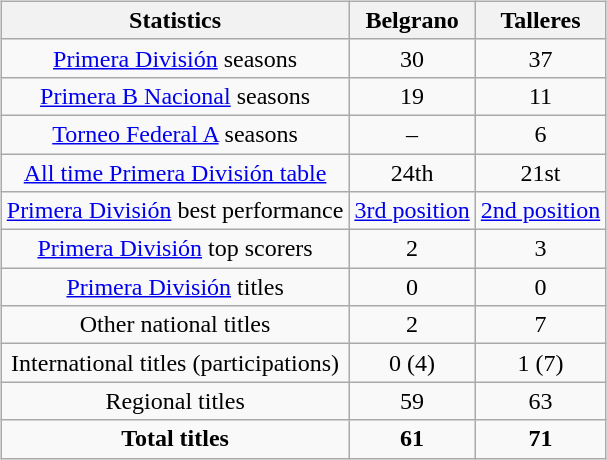<table width="50%" align="left">
<tr>
<td valign="top" width="50%"><br><table class="wikitable" style="text-align:center">
<tr>
<th>Statistics</th>
<th>Belgrano</th>
<th>Talleres</th>
</tr>
<tr>
<td><a href='#'>Primera División</a> seasons</td>
<td>30</td>
<td>37</td>
</tr>
<tr>
<td><a href='#'>Primera B Nacional</a> seasons</td>
<td>19</td>
<td>11</td>
</tr>
<tr>
<td><a href='#'>Torneo Federal A</a> seasons</td>
<td>–</td>
<td>6</td>
</tr>
<tr>
<td><a href='#'>All time Primera División table</a></td>
<td>24th</td>
<td>21st</td>
</tr>
<tr>
<td><a href='#'>Primera División</a> best performance</td>
<td><a href='#'>3rd position</a></td>
<td><a href='#'>2nd position</a></td>
</tr>
<tr>
<td><a href='#'>Primera División</a> top scorers</td>
<td>2</td>
<td>3</td>
</tr>
<tr>
<td><a href='#'>Primera División</a> titles</td>
<td>0</td>
<td>0</td>
</tr>
<tr>
<td>Other national titles</td>
<td>2</td>
<td>7</td>
</tr>
<tr>
<td>International titles (participations)</td>
<td>0 (4)</td>
<td>1 (7)</td>
</tr>
<tr>
<td>Regional titles</td>
<td>59</td>
<td>63</td>
</tr>
<tr>
<td><strong>Total titles</strong></td>
<td><strong>61</strong></td>
<td><strong>71</strong></td>
</tr>
</table>
</td>
</tr>
</table>
